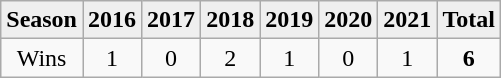<table class="wikitable">
<tr bgcolor=efefef>
<td><strong>Season</strong></td>
<td><strong>2016</strong></td>
<td><strong>2017</strong></td>
<td><strong>2018</strong></td>
<td><strong>2019</strong></td>
<td><strong>2020</strong></td>
<td><strong>2021</strong></td>
<td><strong>Total</strong></td>
</tr>
<tr align="center">
<td>Wins</td>
<td>1</td>
<td>0</td>
<td>2</td>
<td>1</td>
<td>0</td>
<td>1</td>
<td><strong>6</strong></td>
</tr>
</table>
